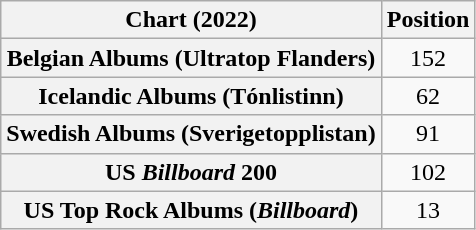<table class="wikitable sortable plainrowheaders" style="text-align:center">
<tr>
<th scope="col">Chart (2022)</th>
<th scope="col">Position</th>
</tr>
<tr>
<th scope="row">Belgian Albums (Ultratop Flanders)</th>
<td>152</td>
</tr>
<tr>
<th scope="row">Icelandic Albums (Tónlistinn)</th>
<td>62</td>
</tr>
<tr>
<th scope="row">Swedish Albums (Sverigetopplistan)</th>
<td>91</td>
</tr>
<tr>
<th scope="row">US <em>Billboard</em> 200</th>
<td>102</td>
</tr>
<tr>
<th scope="row">US Top Rock Albums (<em>Billboard</em>)</th>
<td>13</td>
</tr>
</table>
